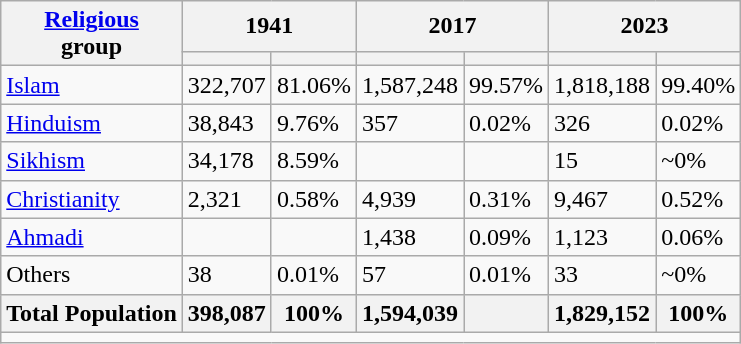<table class="wikitable sortable">
<tr>
<th rowspan="2"><a href='#'>Religious</a><br>group</th>
<th colspan="2">1941</th>
<th colspan="2">2017</th>
<th colspan="2">2023</th>
</tr>
<tr>
<th><a href='#'></a></th>
<th></th>
<th></th>
<th></th>
<th></th>
<th></th>
</tr>
<tr>
<td><a href='#'>Islam</a> </td>
<td>322,707</td>
<td>81.06%</td>
<td>1,587,248</td>
<td>99.57%</td>
<td>1,818,188</td>
<td>99.40%</td>
</tr>
<tr>
<td><a href='#'>Hinduism</a> </td>
<td>38,843</td>
<td>9.76%</td>
<td>357</td>
<td>0.02%</td>
<td>326</td>
<td>0.02%</td>
</tr>
<tr>
<td><a href='#'>Sikhism</a> </td>
<td>34,178</td>
<td>8.59%</td>
<td></td>
<td></td>
<td>15</td>
<td>~0%</td>
</tr>
<tr>
<td><a href='#'>Christianity</a> </td>
<td>2,321</td>
<td>0.58%</td>
<td>4,939</td>
<td>0.31%</td>
<td>9,467</td>
<td>0.52%</td>
</tr>
<tr>
<td><a href='#'>Ahmadi</a></td>
<td></td>
<td></td>
<td>1,438</td>
<td>0.09%</td>
<td>1,123</td>
<td>0.06%</td>
</tr>
<tr>
<td>Others</td>
<td>38</td>
<td>0.01%</td>
<td>57</td>
<td>0.01%</td>
<td>33</td>
<td>~0%</td>
</tr>
<tr>
<th>Total Population</th>
<th>398,087</th>
<th>100%</th>
<th>1,594,039</th>
<th></th>
<th>1,829,152</th>
<th>100%</th>
</tr>
<tr class="sortbottom">
<td colspan="7"></td>
</tr>
</table>
